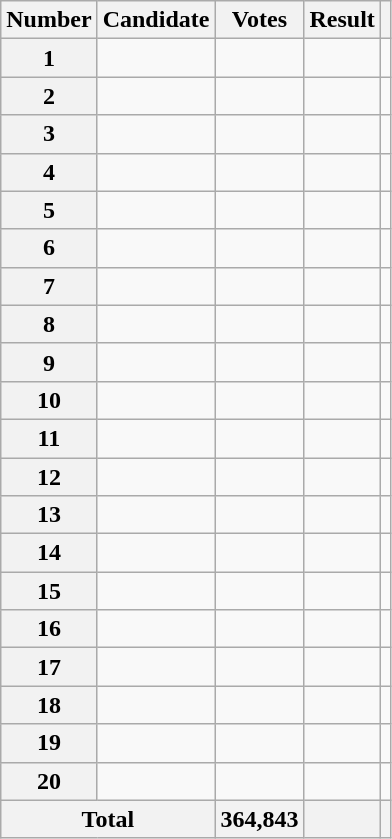<table class="wikitable sortable">
<tr>
<th scope="col">Number</th>
<th scope="col">Candidate</th>
<th scope="col">Votes</th>
<th scope="col">Result</th>
<th scope="col" class="unsortable"></th>
</tr>
<tr>
<th scope="row">1</th>
<td></td>
<td style="text-align:right"></td>
<td></td>
<td></td>
</tr>
<tr>
<th scope="row">2</th>
<td></td>
<td style="text-align:right"></td>
<td></td>
<td></td>
</tr>
<tr>
<th scope="row">3</th>
<td></td>
<td style="text-align:right"></td>
<td></td>
<td></td>
</tr>
<tr>
<th scope="row">4</th>
<td></td>
<td style="text-align:right"></td>
<td></td>
<td></td>
</tr>
<tr>
<th scope="row">5</th>
<td></td>
<td style="text-align:right"></td>
<td></td>
<td></td>
</tr>
<tr>
<th scope="row">6</th>
<td></td>
<td style="text-align:right"></td>
<td></td>
<td></td>
</tr>
<tr>
<th scope="row">7</th>
<td></td>
<td style="text-align:right"></td>
<td></td>
<td></td>
</tr>
<tr>
<th scope="row">8</th>
<td></td>
<td style="text-align:right"></td>
<td></td>
<td></td>
</tr>
<tr>
<th scope="row">9</th>
<td></td>
<td style="text-align:right"></td>
<td></td>
<td></td>
</tr>
<tr>
<th scope="row">10</th>
<td></td>
<td style="text-align:right"></td>
<td></td>
<td></td>
</tr>
<tr>
<th scope="row">11</th>
<td></td>
<td style="text-align:right"></td>
<td></td>
<td></td>
</tr>
<tr>
<th scope="row">12</th>
<td></td>
<td style="text-align:right"></td>
<td></td>
<td></td>
</tr>
<tr>
<th scope="row">13</th>
<td></td>
<td style="text-align:right"></td>
<td></td>
<td></td>
</tr>
<tr>
<th scope="row">14</th>
<td></td>
<td style="text-align:right"></td>
<td></td>
<td></td>
</tr>
<tr>
<th scope="row">15</th>
<td></td>
<td style="text-align:right"></td>
<td></td>
<td></td>
</tr>
<tr>
<th scope="row">16</th>
<td></td>
<td style="text-align:right"></td>
<td></td>
<td></td>
</tr>
<tr>
<th scope="row">17</th>
<td></td>
<td style="text-align:right"></td>
<td></td>
<td></td>
</tr>
<tr>
<th scope="row">18</th>
<td></td>
<td style="text-align:right"></td>
<td></td>
<td></td>
</tr>
<tr>
<th scope="row">19</th>
<td></td>
<td style="text-align:right"></td>
<td></td>
<td></td>
</tr>
<tr>
<th scope="row">20</th>
<td></td>
<td style="text-align:right"></td>
<td></td>
<td></td>
</tr>
<tr class="sortbottom">
<th scope="row" colspan="2">Total</th>
<th style="text-align:right">364,843</th>
<th></th>
<th></th>
</tr>
</table>
